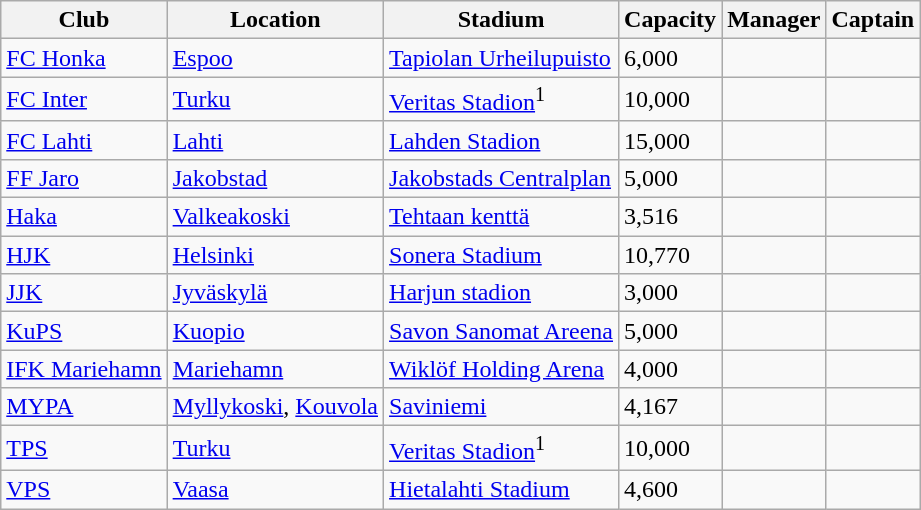<table class="wikitable sortable">
<tr>
<th>Club</th>
<th>Location</th>
<th>Stadium</th>
<th>Capacity</th>
<th>Manager</th>
<th>Captain</th>
</tr>
<tr --->
<td><a href='#'>FC Honka</a></td>
<td><a href='#'>Espoo</a></td>
<td><a href='#'>Tapiolan Urheilupuisto</a></td>
<td>6,000</td>
<td> </td>
<td> </td>
</tr>
<tr --->
<td><a href='#'>FC Inter</a></td>
<td><a href='#'>Turku</a></td>
<td><a href='#'>Veritas Stadion</a><sup>1</sup></td>
<td>10,000</td>
<td> </td>
<td> </td>
</tr>
<tr --->
<td><a href='#'>FC Lahti</a></td>
<td><a href='#'>Lahti</a></td>
<td><a href='#'>Lahden Stadion</a></td>
<td>15,000</td>
<td> </td>
<td> </td>
</tr>
<tr --->
<td><a href='#'>FF Jaro</a></td>
<td><a href='#'>Jakobstad</a></td>
<td><a href='#'>Jakobstads Centralplan</a></td>
<td>5,000</td>
<td> </td>
<td> </td>
</tr>
<tr --->
<td><a href='#'>Haka</a></td>
<td><a href='#'>Valkeakoski</a></td>
<td><a href='#'>Tehtaan kenttä</a></td>
<td>3,516</td>
<td> </td>
<td> </td>
</tr>
<tr --->
<td><a href='#'>HJK</a></td>
<td><a href='#'>Helsinki</a></td>
<td><a href='#'>Sonera Stadium</a></td>
<td>10,770</td>
<td> </td>
<td> </td>
</tr>
<tr --->
<td><a href='#'>JJK</a></td>
<td><a href='#'>Jyväskylä</a></td>
<td><a href='#'>Harjun stadion</a></td>
<td>3,000</td>
<td> </td>
<td> </td>
</tr>
<tr --->
<td><a href='#'>KuPS</a></td>
<td><a href='#'>Kuopio</a></td>
<td><a href='#'>Savon Sanomat Areena</a></td>
<td>5,000</td>
<td> </td>
<td> </td>
</tr>
<tr --->
<td><a href='#'>IFK Mariehamn</a></td>
<td><a href='#'>Mariehamn</a></td>
<td><a href='#'>Wiklöf Holding Arena</a></td>
<td>4,000</td>
<td> </td>
<td> </td>
</tr>
<tr --->
<td><a href='#'>MYPA</a></td>
<td><a href='#'>Myllykoski</a>, <a href='#'>Kouvola</a></td>
<td><a href='#'>Saviniemi</a></td>
<td>4,167</td>
<td> </td>
<td> </td>
</tr>
<tr --->
<td><a href='#'>TPS</a></td>
<td><a href='#'>Turku</a></td>
<td><a href='#'>Veritas Stadion</a><sup>1</sup></td>
<td>10,000</td>
<td> </td>
<td> </td>
</tr>
<tr --->
<td><a href='#'>VPS</a></td>
<td><a href='#'>Vaasa</a></td>
<td><a href='#'>Hietalahti Stadium</a></td>
<td>4,600</td>
<td> </td>
<td> </td>
</tr>
</table>
